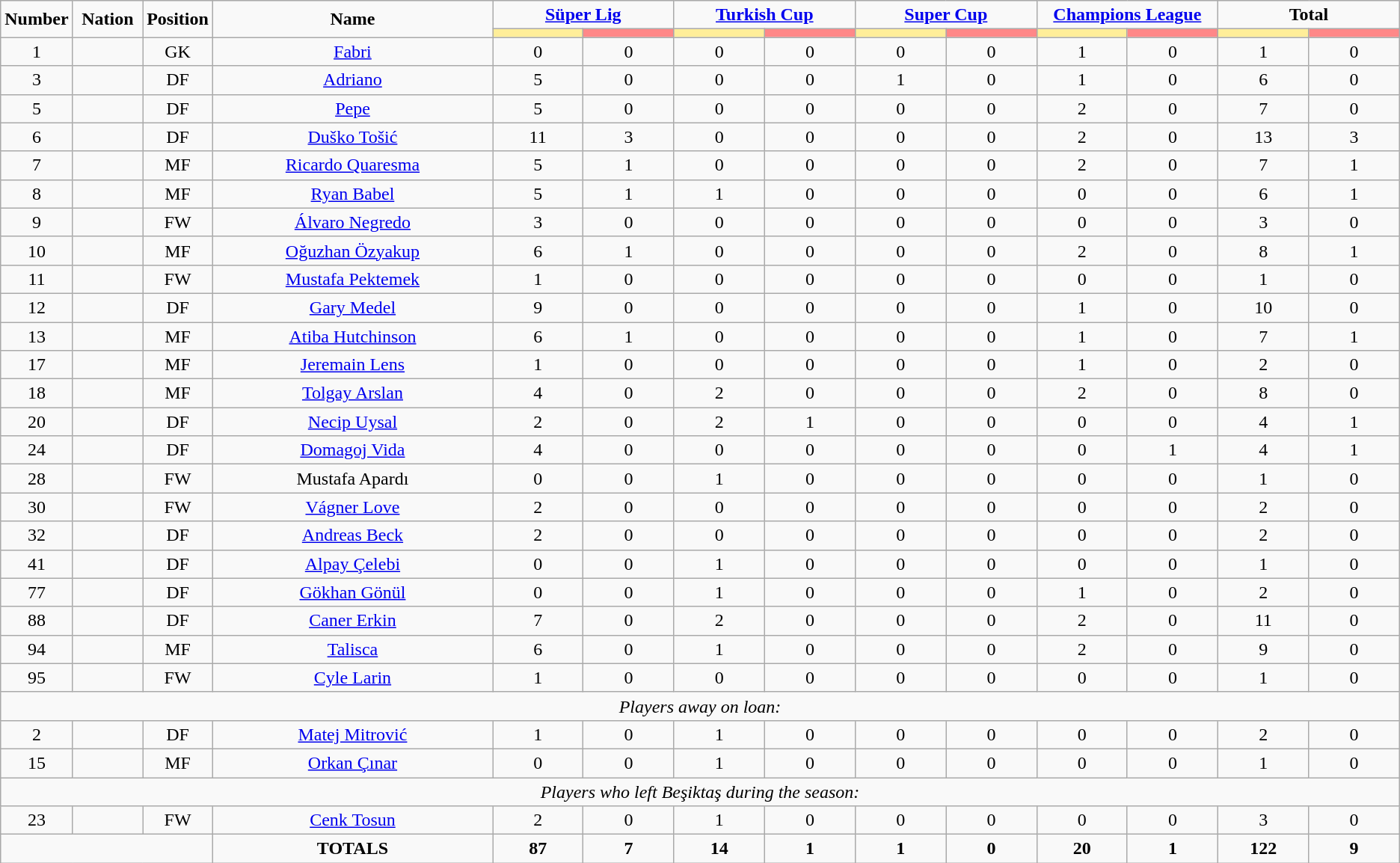<table class="wikitable" style="text-align:center;">
<tr>
<td rowspan="2"  style="width:5%; text-align:center;"><strong>Number</strong></td>
<td rowspan="2"  style="width:5%; text-align:center;"><strong>Nation</strong></td>
<td rowspan="2"  style="width:5%; text-align:center;"><strong>Position</strong></td>
<td rowspan="2"  style="width:20%; text-align:center;"><strong>Name</strong></td>
<td colspan="2" style="text-align:center;"><strong><a href='#'>Süper Lig</a></strong></td>
<td colspan="2" style="text-align:center;"><strong><a href='#'>Turkish Cup</a></strong></td>
<td colspan="2" style="text-align:center;"><strong><a href='#'>Super Cup</a></strong></td>
<td colspan="2" style="text-align:center;"><strong><a href='#'>Champions League</a></strong></td>
<td colspan="2" style="text-align:center;"><strong>Total</strong></td>
</tr>
<tr>
<th style="width:60px; background:#fe9;"></th>
<th style="width:60px; background:#ff8888;"></th>
<th style="width:60px; background:#fe9;"></th>
<th style="width:60px; background:#ff8888;"></th>
<th style="width:60px; background:#fe9;"></th>
<th style="width:60px; background:#ff8888;"></th>
<th style="width:60px; background:#fe9;"></th>
<th style="width:60px; background:#ff8888;"></th>
<th style="width:60px; background:#fe9;"></th>
<th style="width:60px; background:#ff8888;"></th>
</tr>
<tr>
<td>1</td>
<td></td>
<td>GK</td>
<td><a href='#'>Fabri</a></td>
<td>0</td>
<td>0</td>
<td>0</td>
<td>0</td>
<td>0</td>
<td>0</td>
<td>1</td>
<td>0</td>
<td>1</td>
<td>0</td>
</tr>
<tr>
<td>3</td>
<td></td>
<td>DF</td>
<td><a href='#'>Adriano</a></td>
<td>5</td>
<td>0</td>
<td>0</td>
<td>0</td>
<td>1</td>
<td>0</td>
<td>1</td>
<td>0</td>
<td>6</td>
<td>0</td>
</tr>
<tr>
<td>5</td>
<td></td>
<td>DF</td>
<td><a href='#'>Pepe</a></td>
<td>5</td>
<td>0</td>
<td>0</td>
<td>0</td>
<td>0</td>
<td>0</td>
<td>2</td>
<td>0</td>
<td>7</td>
<td>0</td>
</tr>
<tr>
<td>6</td>
<td></td>
<td>DF</td>
<td><a href='#'>Duško Tošić</a></td>
<td>11</td>
<td>3</td>
<td>0</td>
<td>0</td>
<td>0</td>
<td>0</td>
<td>2</td>
<td>0</td>
<td>13</td>
<td>3</td>
</tr>
<tr>
<td>7</td>
<td></td>
<td>MF</td>
<td><a href='#'>Ricardo Quaresma</a></td>
<td>5</td>
<td>1</td>
<td>0</td>
<td>0</td>
<td>0</td>
<td>0</td>
<td>2</td>
<td>0</td>
<td>7</td>
<td>1</td>
</tr>
<tr>
<td>8</td>
<td></td>
<td>MF</td>
<td><a href='#'>Ryan Babel</a></td>
<td>5</td>
<td>1</td>
<td>1</td>
<td>0</td>
<td>0</td>
<td>0</td>
<td>0</td>
<td>0</td>
<td>6</td>
<td>1</td>
</tr>
<tr>
<td>9</td>
<td></td>
<td>FW</td>
<td><a href='#'>Álvaro Negredo</a></td>
<td>3</td>
<td>0</td>
<td>0</td>
<td>0</td>
<td>0</td>
<td>0</td>
<td>0</td>
<td>0</td>
<td>3</td>
<td>0</td>
</tr>
<tr>
<td>10</td>
<td></td>
<td>MF</td>
<td><a href='#'>Oğuzhan Özyakup</a></td>
<td>6</td>
<td>1</td>
<td>0</td>
<td>0</td>
<td>0</td>
<td>0</td>
<td>2</td>
<td>0</td>
<td>8</td>
<td>1</td>
</tr>
<tr>
<td>11</td>
<td></td>
<td>FW</td>
<td><a href='#'>Mustafa Pektemek</a></td>
<td>1</td>
<td>0</td>
<td>0</td>
<td>0</td>
<td>0</td>
<td>0</td>
<td>0</td>
<td>0</td>
<td>1</td>
<td>0</td>
</tr>
<tr>
<td>12</td>
<td></td>
<td>DF</td>
<td><a href='#'>Gary Medel</a></td>
<td>9</td>
<td>0</td>
<td>0</td>
<td>0</td>
<td>0</td>
<td>0</td>
<td>1</td>
<td>0</td>
<td>10</td>
<td>0</td>
</tr>
<tr>
<td>13</td>
<td></td>
<td>MF</td>
<td><a href='#'>Atiba Hutchinson</a></td>
<td>6</td>
<td>1</td>
<td>0</td>
<td>0</td>
<td>0</td>
<td>0</td>
<td>1</td>
<td>0</td>
<td>7</td>
<td>1</td>
</tr>
<tr>
<td>17</td>
<td></td>
<td>MF</td>
<td><a href='#'>Jeremain Lens</a></td>
<td>1</td>
<td>0</td>
<td>0</td>
<td>0</td>
<td>0</td>
<td>0</td>
<td>1</td>
<td>0</td>
<td>2</td>
<td>0</td>
</tr>
<tr>
<td>18</td>
<td></td>
<td>MF</td>
<td><a href='#'>Tolgay Arslan</a></td>
<td>4</td>
<td>0</td>
<td>2</td>
<td>0</td>
<td>0</td>
<td>0</td>
<td>2</td>
<td>0</td>
<td>8</td>
<td>0</td>
</tr>
<tr>
<td>20</td>
<td></td>
<td>DF</td>
<td><a href='#'>Necip Uysal</a></td>
<td>2</td>
<td>0</td>
<td>2</td>
<td>1</td>
<td>0</td>
<td>0</td>
<td>0</td>
<td>0</td>
<td>4</td>
<td>1</td>
</tr>
<tr>
<td>24</td>
<td></td>
<td>DF</td>
<td><a href='#'>Domagoj Vida</a></td>
<td>4</td>
<td>0</td>
<td>0</td>
<td>0</td>
<td>0</td>
<td>0</td>
<td>0</td>
<td>1</td>
<td>4</td>
<td>1</td>
</tr>
<tr>
<td>28</td>
<td></td>
<td>FW</td>
<td>Mustafa Apardı</td>
<td>0</td>
<td>0</td>
<td>1</td>
<td>0</td>
<td>0</td>
<td>0</td>
<td>0</td>
<td>0</td>
<td>1</td>
<td>0</td>
</tr>
<tr>
<td>30</td>
<td></td>
<td>FW</td>
<td><a href='#'>Vágner Love</a></td>
<td>2</td>
<td>0</td>
<td>0</td>
<td>0</td>
<td>0</td>
<td>0</td>
<td>0</td>
<td>0</td>
<td>2</td>
<td>0</td>
</tr>
<tr>
<td>32</td>
<td></td>
<td>DF</td>
<td><a href='#'>Andreas Beck</a></td>
<td>2</td>
<td>0</td>
<td>0</td>
<td>0</td>
<td>0</td>
<td>0</td>
<td>0</td>
<td>0</td>
<td>2</td>
<td>0</td>
</tr>
<tr>
<td>41</td>
<td></td>
<td>DF</td>
<td><a href='#'>Alpay Çelebi</a></td>
<td>0</td>
<td>0</td>
<td>1</td>
<td>0</td>
<td>0</td>
<td>0</td>
<td>0</td>
<td>0</td>
<td>1</td>
<td>0</td>
</tr>
<tr>
<td>77</td>
<td></td>
<td>DF</td>
<td><a href='#'>Gökhan Gönül</a></td>
<td>0</td>
<td>0</td>
<td>1</td>
<td>0</td>
<td>0</td>
<td>0</td>
<td>1</td>
<td>0</td>
<td>2</td>
<td>0</td>
</tr>
<tr>
<td>88</td>
<td></td>
<td>DF</td>
<td><a href='#'>Caner Erkin</a></td>
<td>7</td>
<td>0</td>
<td>2</td>
<td>0</td>
<td>0</td>
<td>0</td>
<td>2</td>
<td>0</td>
<td>11</td>
<td>0</td>
</tr>
<tr>
<td>94</td>
<td></td>
<td>MF</td>
<td><a href='#'>Talisca</a></td>
<td>6</td>
<td>0</td>
<td>1</td>
<td>0</td>
<td>0</td>
<td>0</td>
<td>2</td>
<td>0</td>
<td>9</td>
<td>0</td>
</tr>
<tr>
<td>95</td>
<td></td>
<td>FW</td>
<td><a href='#'>Cyle Larin</a></td>
<td>1</td>
<td>0</td>
<td>0</td>
<td>0</td>
<td>0</td>
<td>0</td>
<td>0</td>
<td>0</td>
<td>1</td>
<td>0</td>
</tr>
<tr>
<td colspan="14"><em>Players away on loan:</em></td>
</tr>
<tr>
<td>2</td>
<td></td>
<td>DF</td>
<td><a href='#'>Matej Mitrović</a></td>
<td>1</td>
<td>0</td>
<td>1</td>
<td>0</td>
<td>0</td>
<td>0</td>
<td>0</td>
<td>0</td>
<td>2</td>
<td>0</td>
</tr>
<tr>
<td>15</td>
<td></td>
<td>MF</td>
<td><a href='#'>Orkan Çınar</a></td>
<td>0</td>
<td>0</td>
<td>1</td>
<td>0</td>
<td>0</td>
<td>0</td>
<td>0</td>
<td>0</td>
<td>1</td>
<td>0</td>
</tr>
<tr>
<td colspan="14"><em>Players who left Beşiktaş during the season:</em></td>
</tr>
<tr>
<td>23</td>
<td></td>
<td>FW</td>
<td><a href='#'>Cenk Tosun</a></td>
<td>2</td>
<td>0</td>
<td>1</td>
<td>0</td>
<td>0</td>
<td>0</td>
<td>0</td>
<td>0</td>
<td>3</td>
<td>0</td>
</tr>
<tr>
<td colspan="3"></td>
<td><strong>TOTALS</strong></td>
<td><strong>87</strong></td>
<td><strong>7</strong></td>
<td><strong>14</strong></td>
<td><strong>1</strong></td>
<td><strong>1</strong></td>
<td><strong>0</strong></td>
<td><strong>20</strong></td>
<td><strong>1</strong></td>
<td><strong>122</strong></td>
<td><strong>9</strong></td>
</tr>
</table>
